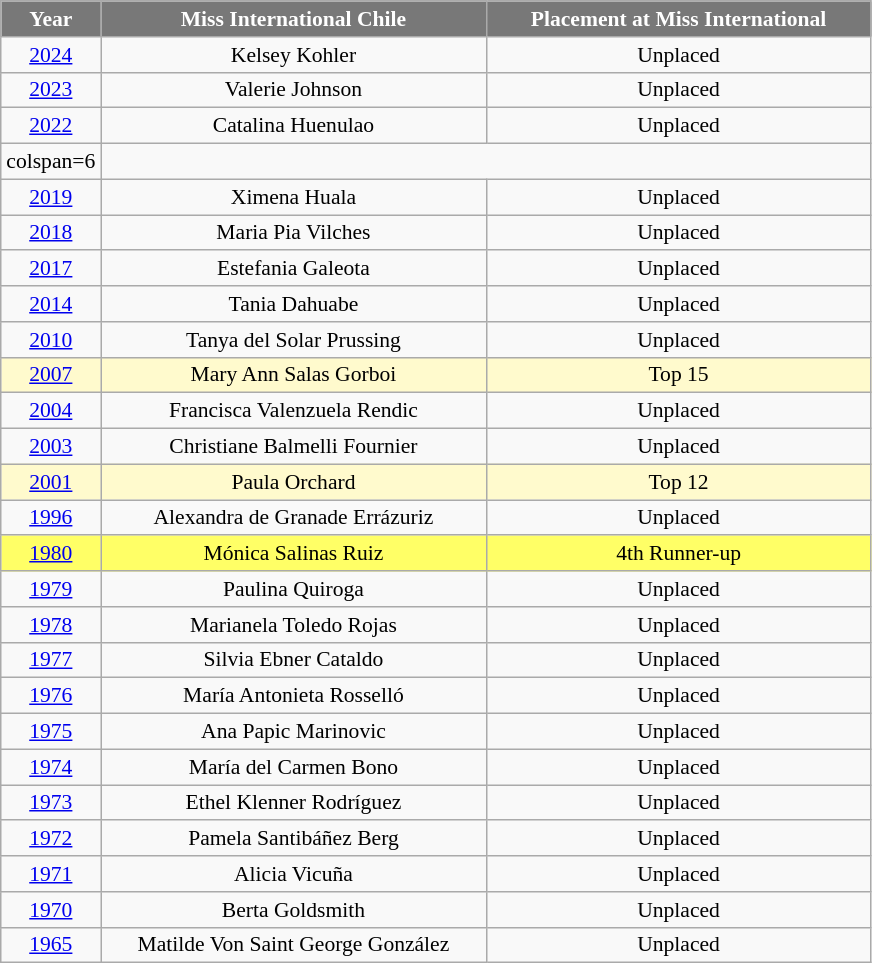<table class="wikitable sortable" style="font-size: 90%; text-align:center;">
<tr>
<th width="60" style="background-color:#787878;color:#FFFFFF;">Year</th>
<th width="250" style="background-color:#787878;color:#FFFFFF;">Miss International Chile</th>
<th width="250" style="background-color:#787878;color:#FFFFFF;">Placement at Miss International</th>
</tr>
<tr>
<td><a href='#'>2024</a></td>
<td>Kelsey Kohler</td>
<td>Unplaced</td>
</tr>
<tr>
<td><a href='#'>2023</a></td>
<td>Valerie Johnson</td>
<td>Unplaced</td>
</tr>
<tr>
<td><a href='#'>2022</a></td>
<td>Catalina Huenulao</td>
<td>Unplaced</td>
</tr>
<tr>
<td>colspan=6 </td>
</tr>
<tr>
<td><a href='#'>2019</a></td>
<td>Ximena Huala</td>
<td>Unplaced</td>
</tr>
<tr>
<td><a href='#'>2018</a></td>
<td>Maria Pia Vilches</td>
<td>Unplaced</td>
</tr>
<tr>
<td><a href='#'>2017</a></td>
<td>Estefania Galeota</td>
<td>Unplaced</td>
</tr>
<tr>
<td><a href='#'>2014</a></td>
<td>Tania Dahuabe</td>
<td>Unplaced</td>
</tr>
<tr>
<td><a href='#'>2010</a></td>
<td>Tanya del Solar Prussing</td>
<td>Unplaced</td>
</tr>
<tr style="background-color:#FFFACD;">
<td><a href='#'>2007</a></td>
<td>Mary Ann Salas Gorboi</td>
<td>Top 15</td>
</tr>
<tr>
<td><a href='#'>2004</a></td>
<td>Francisca Valenzuela Rendic</td>
<td>Unplaced</td>
</tr>
<tr>
<td><a href='#'>2003</a></td>
<td>Christiane Balmelli Fournier</td>
<td>Unplaced</td>
</tr>
<tr style="background-color:#FFFACD;">
<td><a href='#'>2001</a></td>
<td>Paula Orchard</td>
<td>Top 12</td>
</tr>
<tr>
<td><a href='#'>1996</a></td>
<td>Alexandra de Granade Errázuriz</td>
<td>Unplaced</td>
</tr>
<tr style="background-color:#FFFF66;">
<td><a href='#'>1980</a></td>
<td>Mónica Salinas Ruiz</td>
<td>4th Runner-up</td>
</tr>
<tr>
<td><a href='#'>1979</a></td>
<td>Paulina Quiroga</td>
<td>Unplaced</td>
</tr>
<tr>
<td><a href='#'>1978</a></td>
<td>Marianela Toledo Rojas</td>
<td>Unplaced</td>
</tr>
<tr>
<td><a href='#'>1977</a></td>
<td>Silvia Ebner Cataldo</td>
<td>Unplaced</td>
</tr>
<tr>
<td><a href='#'>1976</a></td>
<td>María Antonieta Rosselló</td>
<td>Unplaced</td>
</tr>
<tr>
<td><a href='#'>1975</a></td>
<td>Ana Papic Marinovic</td>
<td>Unplaced</td>
</tr>
<tr>
<td><a href='#'>1974</a></td>
<td>María del Carmen Bono</td>
<td>Unplaced</td>
</tr>
<tr>
<td><a href='#'>1973</a></td>
<td>Ethel Klenner Rodríguez</td>
<td>Unplaced</td>
</tr>
<tr>
<td><a href='#'>1972</a></td>
<td>Pamela Santibáñez Berg</td>
<td>Unplaced</td>
</tr>
<tr>
<td><a href='#'>1971</a></td>
<td>Alicia Vicuña</td>
<td>Unplaced</td>
</tr>
<tr>
<td><a href='#'>1970</a></td>
<td>Berta Goldsmith</td>
<td>Unplaced</td>
</tr>
<tr>
<td><a href='#'>1965</a></td>
<td>Matilde Von Saint George González</td>
<td>Unplaced</td>
</tr>
</table>
